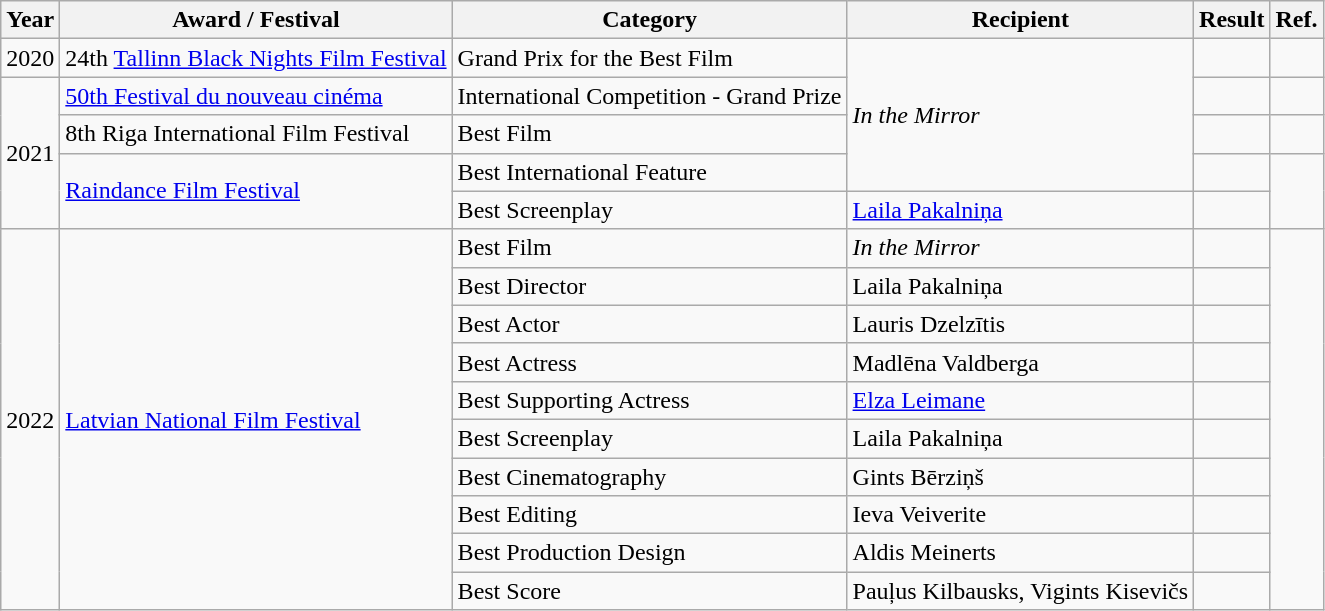<table class="wikitable">
<tr>
<th>Year</th>
<th>Award / Festival</th>
<th>Category</th>
<th>Recipient</th>
<th>Result</th>
<th>Ref.</th>
</tr>
<tr>
<td>2020</td>
<td>24th <a href='#'>Tallinn Black Nights Film Festival</a></td>
<td>Grand Prix for the Best Film</td>
<td rowspan="4"><em>In the Mirror</em></td>
<td></td>
<td></td>
</tr>
<tr>
<td rowspan="4">2021</td>
<td><a href='#'>50th Festival du nouveau cinéma</a></td>
<td>International Competition - Grand Prize</td>
<td></td>
<td></td>
</tr>
<tr>
<td>8th Riga International Film Festival</td>
<td>Best Film</td>
<td></td>
<td></td>
</tr>
<tr>
<td rowspan="2"><a href='#'>Raindance Film Festival</a></td>
<td>Best International Feature</td>
<td></td>
<td rowspan="2"></td>
</tr>
<tr>
<td>Best Screenplay</td>
<td><a href='#'>Laila Pakalniņa</a></td>
<td></td>
</tr>
<tr>
<td rowspan="10">2022</td>
<td rowspan="10"><a href='#'>Latvian National Film Festival</a></td>
<td>Best Film</td>
<td><em>In the Mirror</em></td>
<td></td>
<td rowspan="10"></td>
</tr>
<tr>
<td>Best Director</td>
<td>Laila Pakalniņa</td>
<td></td>
</tr>
<tr>
<td>Best Actor</td>
<td>Lauris Dzelzītis</td>
<td></td>
</tr>
<tr>
<td>Best Actress</td>
<td>Madlēna Valdberga</td>
<td></td>
</tr>
<tr>
<td>Best Supporting Actress</td>
<td><a href='#'>Elza Leimane</a></td>
<td></td>
</tr>
<tr>
<td>Best Screenplay</td>
<td>Laila Pakalniņa</td>
<td></td>
</tr>
<tr>
<td>Best Cinematography</td>
<td>Gints Bērziņš</td>
<td></td>
</tr>
<tr>
<td>Best Editing</td>
<td>Ieva Veiverite</td>
<td></td>
</tr>
<tr>
<td>Best Production Design</td>
<td>Aldis Meinerts</td>
<td></td>
</tr>
<tr>
<td>Best Score</td>
<td>Pauļus Kilbausks, Vigints Kisevičs</td>
<td></td>
</tr>
</table>
